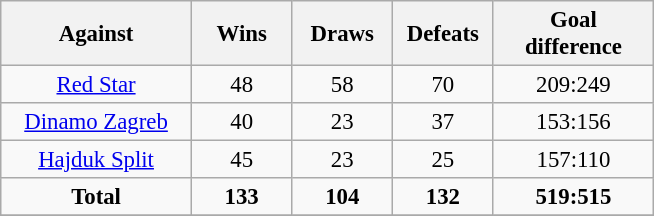<table class="wikitable" style="text-align:center;font-size:95%">
<tr>
<th width="120">Against</th>
<th width="60">Wins</th>
<th width="60">Draws</th>
<th width="60">Defeats</th>
<th width="100">Goal<br>difference</th>
</tr>
<tr>
<td><a href='#'>Red Star</a></td>
<td>48</td>
<td>58</td>
<td>70</td>
<td>209:249</td>
</tr>
<tr>
<td><a href='#'>Dinamo Zagreb</a></td>
<td>40</td>
<td>23</td>
<td>37</td>
<td>153:156</td>
</tr>
<tr>
<td><a href='#'>Hajduk Split</a></td>
<td>45</td>
<td>23</td>
<td>25</td>
<td>157:110</td>
</tr>
<tr>
<td><strong>Total</strong></td>
<td><strong>133</strong></td>
<td><strong>104</strong></td>
<td><strong>132</strong></td>
<td><strong>519:515</strong></td>
</tr>
<tr>
</tr>
</table>
